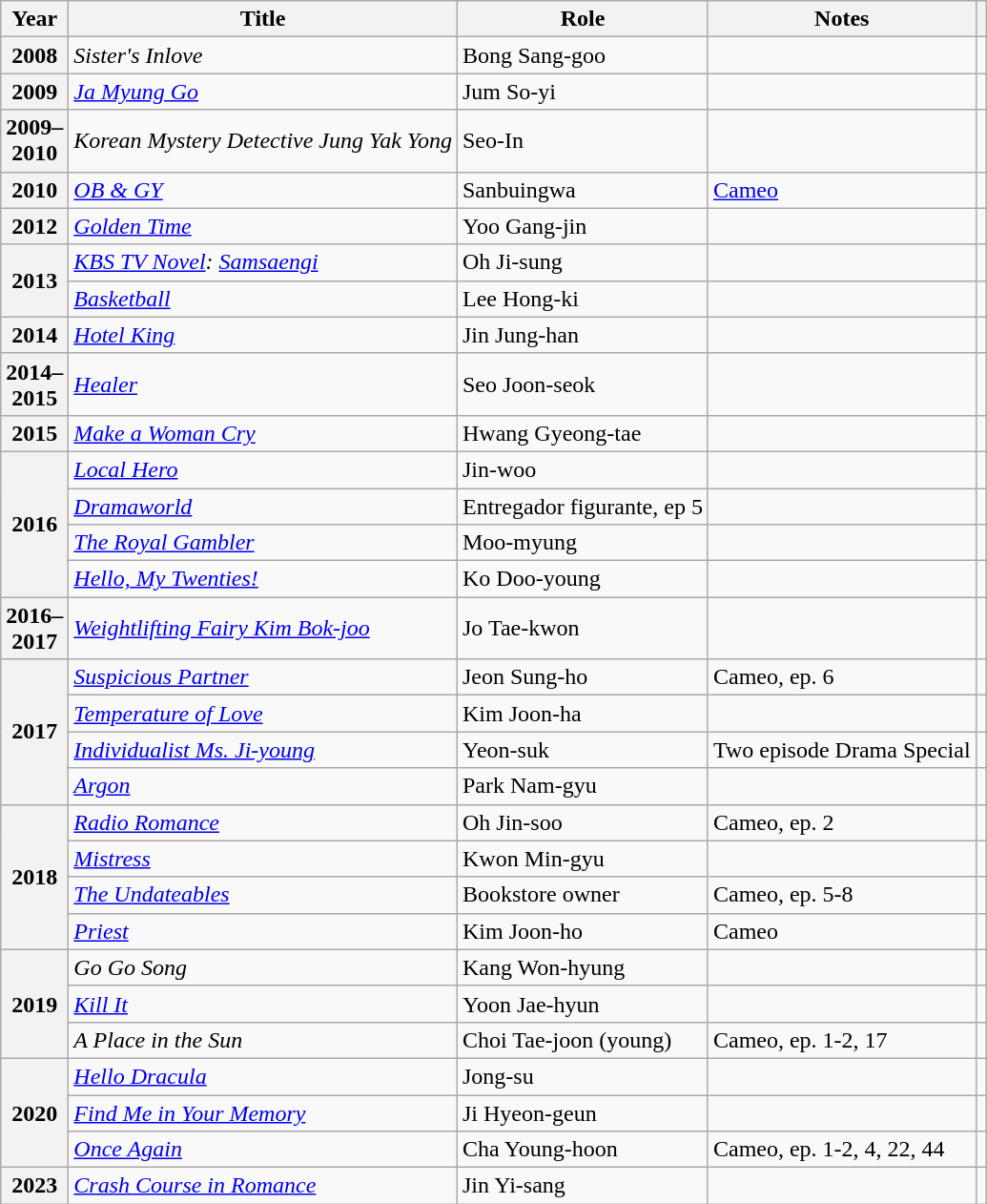<table class="wikitable plainrowheaders sortable">
<tr>
<th scope="col">Year</th>
<th scope="col">Title</th>
<th scope="col">Role</th>
<th scope="col" class="unsortable">Notes</th>
<th scope="col" class="unsortable"></th>
</tr>
<tr>
<th scope="row">2008</th>
<td><em>Sister's Inlove</em></td>
<td>Bong Sang-goo</td>
<td></td>
<td></td>
</tr>
<tr>
<th scope="row">2009</th>
<td><em><a href='#'>Ja Myung Go</a></em></td>
<td>Jum So-yi</td>
<td></td>
<td></td>
</tr>
<tr>
<th scope="row">2009–<br>2010</th>
<td><em>Korean Mystery Detective Jung Yak Yong</em></td>
<td>Seo-In</td>
<td></td>
<td></td>
</tr>
<tr>
<th scope="row">2010</th>
<td><em><a href='#'>OB & GY</a></em></td>
<td>Sanbuingwa</td>
<td><a href='#'>Cameo</a></td>
<td></td>
</tr>
<tr>
<th scope="row">2012</th>
<td><em><a href='#'>Golden Time</a></em></td>
<td>Yoo Gang-jin</td>
<td></td>
<td style="text-align:center"></td>
</tr>
<tr>
<th scope="row" rowspan="2">2013</th>
<td><em><a href='#'>KBS TV Novel</a>: <a href='#'>Samsaengi</a></em></td>
<td>Oh Ji-sung</td>
<td></td>
<td style="text-align:center"></td>
</tr>
<tr>
<td><em><a href='#'>Basketball</a></em></td>
<td>Lee Hong-ki</td>
<td></td>
<td style="text-align:center"></td>
</tr>
<tr>
<th scope="row">2014</th>
<td><em><a href='#'>Hotel King</a></em></td>
<td>Jin Jung-han</td>
<td></td>
<td style="text-align:center"></td>
</tr>
<tr>
<th scope="row">2014–<br>2015</th>
<td><em><a href='#'>Healer</a></em></td>
<td>Seo Joon-seok</td>
<td></td>
<td style="text-align:center"></td>
</tr>
<tr>
<th scope="row">2015</th>
<td><em><a href='#'>Make a Woman Cry</a></em></td>
<td>Hwang Gyeong-tae</td>
<td></td>
<td style="text-align:center"></td>
</tr>
<tr>
<th scope="row" rowspan="4">2016</th>
<td><em><a href='#'>Local Hero</a></em></td>
<td>Jin-woo</td>
<td></td>
<td style="text-align:center"></td>
</tr>
<tr>
<td><em><a href='#'>Dramaworld</a></em></td>
<td>Entregador figurante, ep 5</td>
<td></td>
<td></td>
</tr>
<tr>
<td><em><a href='#'>The Royal Gambler</a></em></td>
<td>Moo-myung</td>
<td></td>
<td style="text-align:center"></td>
</tr>
<tr>
<td><em><a href='#'>Hello, My Twenties!</a></em></td>
<td>Ko Doo-young</td>
<td></td>
<td style="text-align:center"></td>
</tr>
<tr>
<th scope="row">2016–<br>2017</th>
<td><em><a href='#'>Weightlifting Fairy Kim Bok-joo</a></em></td>
<td>Jo Tae-kwon</td>
<td></td>
<td style="text-align:center"></td>
</tr>
<tr>
<th scope="row" rowspan="4">2017</th>
<td><em><a href='#'>Suspicious Partner</a></em></td>
<td>Jeon Sung-ho</td>
<td>Cameo, ep. 6</td>
<td style="text-align:center"></td>
</tr>
<tr>
<td><em><a href='#'>Temperature of Love</a></em></td>
<td>Kim Joon-ha</td>
<td></td>
<td style="text-align:center"></td>
</tr>
<tr>
<td><em><a href='#'>Individualist Ms. Ji-young</a></em></td>
<td>Yeon-suk</td>
<td>Two episode Drama Special</td>
<td></td>
</tr>
<tr>
<td><em><a href='#'>Argon</a></em></td>
<td>Park Nam-gyu</td>
<td></td>
<td style="text-align:center"></td>
</tr>
<tr>
<th scope="row" rowspan="4">2018</th>
<td><em><a href='#'>Radio Romance</a></em></td>
<td>Oh Jin-soo</td>
<td>Cameo, ep. 2</td>
<td></td>
</tr>
<tr>
<td><em><a href='#'>Mistress</a></em></td>
<td>Kwon Min-gyu</td>
<td></td>
<td style="text-align:center"></td>
</tr>
<tr>
<td><em><a href='#'>The Undateables</a></em></td>
<td>Bookstore owner</td>
<td>Cameo, ep. 5-8</td>
<td></td>
</tr>
<tr>
<td><em><a href='#'>Priest</a></em></td>
<td>Kim Joon-ho</td>
<td>Cameo</td>
<td></td>
</tr>
<tr>
<th scope="row" rowspan="3">2019</th>
<td><em>Go Go Song</em></td>
<td>Kang Won-hyung</td>
<td></td>
<td style="text-align:center"></td>
</tr>
<tr>
<td><em><a href='#'>Kill It</a></em></td>
<td>Yoon Jae-hyun</td>
<td></td>
<td></td>
</tr>
<tr>
<td><em>A Place in the Sun</em></td>
<td>Choi Tae-joon (young)</td>
<td>Cameo, ep. 1-2, 17</td>
<td></td>
</tr>
<tr>
<th scope="row" rowspan="3">2020</th>
<td><em><a href='#'>Hello Dracula</a></em></td>
<td>Jong-su</td>
<td></td>
<td></td>
</tr>
<tr>
<td><em><a href='#'>Find Me in Your Memory</a></em></td>
<td>Ji Hyeon-geun</td>
<td></td>
<td></td>
</tr>
<tr>
<td><em><a href='#'>Once Again</a></em></td>
<td>Cha Young-hoon</td>
<td>Cameo, ep. 1-2, 4, 22, 44</td>
<td></td>
</tr>
<tr>
<th scope="row">2023</th>
<td><em><a href='#'>Crash Course in Romance</a></em></td>
<td>Jin Yi-sang</td>
<td></td>
<td style="text-align:center"></td>
</tr>
</table>
